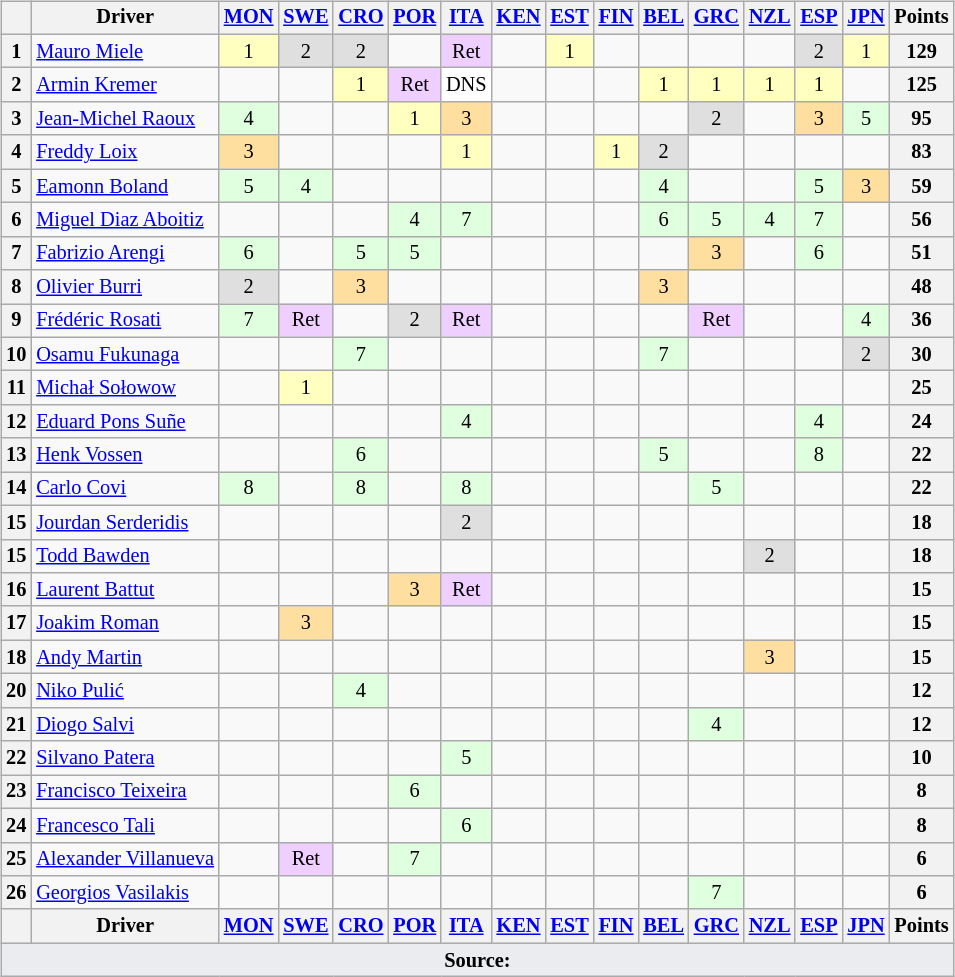<table>
<tr>
<td valign="top"><br><table class="wikitable" style="font-size: 85%; text-align: center">
<tr valign="top">
<th valign="middle"></th>
<th valign="middle">Driver</th>
<th><a href='#'>MON</a><br></th>
<th><a href='#'>SWE</a><br></th>
<th><a href='#'>CRO</a><br></th>
<th><a href='#'>POR</a><br></th>
<th><a href='#'>ITA</a><br></th>
<th><a href='#'>KEN</a><br></th>
<th><a href='#'>EST</a><br></th>
<th><a href='#'>FIN</a><br></th>
<th><a href='#'>BEL</a><br></th>
<th><a href='#'>GRC</a><br></th>
<th><a href='#'>NZL</a><br></th>
<th><a href='#'>ESP</a><br></th>
<th><a href='#'>JPN</a><br></th>
<th valign="middle">Points</th>
</tr>
<tr>
<th>1</th>
<td align="left"> <a href='#'>Mauro Miele</a></td>
<td style="background:#ffffbf">1</td>
<td style="background:#dfdfdf">2</td>
<td style="background:#dfdfdf">2</td>
<td></td>
<td style="background:#efcfff">Ret</td>
<td></td>
<td style="background:#ffffbf">1</td>
<td></td>
<td></td>
<td></td>
<td></td>
<td style="background:#dfdfdf">2</td>
<td style="background:#ffffbf">1</td>
<th>129</th>
</tr>
<tr>
<th>2</th>
<td align="left"> <a href='#'>Armin Kremer</a></td>
<td></td>
<td></td>
<td style="background:#ffffbf">1</td>
<td style="background:#efcfff">Ret</td>
<td style="background:white">DNS</td>
<td></td>
<td></td>
<td></td>
<td style="background:#ffffbf">1</td>
<td style="background:#ffffbf">1</td>
<td style="background:#ffffbf">1</td>
<td style="background:#ffffbf">1</td>
<td></td>
<th>125</th>
</tr>
<tr>
<th>3</th>
<td align="left"> <a href='#'>Jean-Michel Raoux</a></td>
<td style="background:#dfffdf">4</td>
<td></td>
<td></td>
<td style="background:#ffffbf">1</td>
<td style="background:#ffdf9f">3</td>
<td></td>
<td></td>
<td></td>
<td></td>
<td style="background:#dfdfdf">2</td>
<td></td>
<td style="background:#ffdf9f">3</td>
<td style="background:#dfffdf">5</td>
<th>95</th>
</tr>
<tr>
<th>4</th>
<td align="left"> <a href='#'>Freddy Loix</a></td>
<td style="background:#ffdf9f">3</td>
<td></td>
<td></td>
<td></td>
<td style="background:#ffffbf">1</td>
<td></td>
<td></td>
<td style="background:#ffffbf">1</td>
<td style="background:#dfdfdf">2</td>
<td></td>
<td></td>
<td></td>
<td></td>
<th>83</th>
</tr>
<tr>
<th>5</th>
<td align="left"> <a href='#'>Eamonn Boland</a></td>
<td style="background:#dfffdf">5</td>
<td style="background:#dfffdf">4</td>
<td></td>
<td></td>
<td></td>
<td></td>
<td></td>
<td></td>
<td style="background:#dfffdf">4</td>
<td></td>
<td></td>
<td style="background:#dfffdf">5</td>
<td style="background:#ffdf9f">3</td>
<th>59</th>
</tr>
<tr>
<th>6</th>
<td align="left"> <a href='#'>Miguel Diaz Aboitiz</a></td>
<td></td>
<td></td>
<td></td>
<td style="background:#dfffdf">4</td>
<td style="background:#dfffdf">7</td>
<td></td>
<td></td>
<td></td>
<td style="background:#dfffdf">6</td>
<td style="background:#dfffdf">5</td>
<td style="background:#dfffdf">4</td>
<td style="background:#dfffdf">7</td>
<td></td>
<th>56</th>
</tr>
<tr>
<th>7</th>
<td align="left"> <a href='#'>Fabrizio Arengi</a></td>
<td style="background:#dfffdf">6</td>
<td></td>
<td style="background:#dfffdf">5</td>
<td style="background:#dfffdf">5</td>
<td></td>
<td></td>
<td></td>
<td></td>
<td></td>
<td style="background:#ffdf9f">3</td>
<td></td>
<td style="background:#dfffdf">6</td>
<td></td>
<th>51</th>
</tr>
<tr>
<th>8</th>
<td align="left"> <a href='#'>Olivier Burri</a></td>
<td style="background:#dfdfdf">2</td>
<td></td>
<td style="background:#ffdf9f">3</td>
<td></td>
<td></td>
<td></td>
<td></td>
<td></td>
<td style="background:#ffdf9f">3</td>
<td></td>
<td></td>
<td></td>
<td></td>
<th>48</th>
</tr>
<tr>
<th>9</th>
<td align="left"> <a href='#'>Frédéric Rosati</a></td>
<td style="background:#dfffdf">7</td>
<td style="background:#efcfff">Ret</td>
<td></td>
<td style="background:#dfdfdf">2</td>
<td style="background:#efcfff">Ret</td>
<td></td>
<td></td>
<td></td>
<td></td>
<td style="background:#efcfff">Ret</td>
<td></td>
<td></td>
<td style="background:#dfffdf">4</td>
<th>36</th>
</tr>
<tr>
<th>10</th>
<td align="left"> <a href='#'>Osamu Fukunaga</a></td>
<td></td>
<td></td>
<td style="background:#dfffdf">7</td>
<td></td>
<td></td>
<td></td>
<td></td>
<td></td>
<td style="background:#dfffdf">7</td>
<td></td>
<td></td>
<td></td>
<td style="background:#dfdfdf">2</td>
<th>30</th>
</tr>
<tr>
<th>11</th>
<td align="left"> <a href='#'>Michał Sołowow</a></td>
<td></td>
<td style="background:#ffffbf">1</td>
<td></td>
<td></td>
<td></td>
<td></td>
<td></td>
<td></td>
<td></td>
<td></td>
<td></td>
<td></td>
<td></td>
<th>25</th>
</tr>
<tr>
<th>12</th>
<td align="left"> <a href='#'>Eduard Pons Suñe</a></td>
<td></td>
<td></td>
<td></td>
<td></td>
<td style="background:#dfffdf">4</td>
<td></td>
<td></td>
<td></td>
<td></td>
<td></td>
<td></td>
<td style="background:#dfffdf">4</td>
<td></td>
<th>24</th>
</tr>
<tr>
<th>13</th>
<td align="left"> <a href='#'>Henk Vossen</a></td>
<td></td>
<td></td>
<td style="background:#dfffdf">6</td>
<td></td>
<td></td>
<td></td>
<td></td>
<td></td>
<td style="background:#dfffdf">5</td>
<td></td>
<td></td>
<td style="background:#dfffdf">8</td>
<td></td>
<th>22</th>
</tr>
<tr>
<th>14</th>
<td align="left"> <a href='#'>Carlo Covi</a></td>
<td style="background:#dfffdf">8</td>
<td></td>
<td style="background:#dfffdf">8</td>
<td></td>
<td style="background:#dfffdf">8</td>
<td></td>
<td></td>
<td></td>
<td></td>
<td style="background:#dfffdf">5</td>
<td></td>
<td></td>
<td></td>
<th>22</th>
</tr>
<tr>
<th>15</th>
<td align="left"> <a href='#'>Jourdan Serderidis</a></td>
<td></td>
<td></td>
<td></td>
<td></td>
<td style="background:#dfdfdf">2</td>
<td></td>
<td></td>
<td></td>
<td></td>
<td></td>
<td></td>
<td></td>
<td></td>
<th>18</th>
</tr>
<tr>
<th>15</th>
<td align="left"> <a href='#'>Todd Bawden</a></td>
<td></td>
<td></td>
<td></td>
<td></td>
<td></td>
<td></td>
<td></td>
<td></td>
<td></td>
<td></td>
<td style="background:#dfdfdf">2</td>
<td></td>
<td></td>
<th>18</th>
</tr>
<tr>
<th>16</th>
<td align="left"> <a href='#'>Laurent Battut</a></td>
<td></td>
<td></td>
<td></td>
<td style="background:#ffdf9f">3</td>
<td style="background:#efcfff">Ret</td>
<td></td>
<td></td>
<td></td>
<td></td>
<td></td>
<td></td>
<td></td>
<td></td>
<th>15</th>
</tr>
<tr>
<th>17</th>
<td align="left"> <a href='#'>Joakim Roman</a></td>
<td></td>
<td style="background:#ffdf9f">3</td>
<td></td>
<td></td>
<td></td>
<td></td>
<td></td>
<td></td>
<td></td>
<td></td>
<td></td>
<td></td>
<td></td>
<th>15</th>
</tr>
<tr>
<th>18</th>
<td align="left"> <a href='#'>Andy Martin</a></td>
<td></td>
<td></td>
<td></td>
<td></td>
<td></td>
<td></td>
<td></td>
<td></td>
<td></td>
<td></td>
<td style="background:#ffdf9f">3</td>
<td></td>
<td></td>
<th>15</th>
</tr>
<tr>
<th>20</th>
<td align="left"> <a href='#'>Niko Pulić</a></td>
<td></td>
<td></td>
<td style="background:#dfffdf">4</td>
<td></td>
<td></td>
<td></td>
<td></td>
<td></td>
<td></td>
<td></td>
<td></td>
<td></td>
<td></td>
<th>12</th>
</tr>
<tr>
<th>21</th>
<td align="left"> <a href='#'>Diogo Salvi</a></td>
<td></td>
<td></td>
<td></td>
<td></td>
<td></td>
<td></td>
<td></td>
<td></td>
<td></td>
<td style="background:#dfffdf">4</td>
<td></td>
<td></td>
<td></td>
<th>12</th>
</tr>
<tr>
<th>22</th>
<td align="left"> <a href='#'>Silvano Patera</a></td>
<td></td>
<td></td>
<td></td>
<td></td>
<td style="background:#dfffdf">5</td>
<td></td>
<td></td>
<td></td>
<td></td>
<td></td>
<td></td>
<td></td>
<td></td>
<th>10</th>
</tr>
<tr>
<th>23</th>
<td align="left"> <a href='#'>Francisco Teixeira</a></td>
<td></td>
<td></td>
<td></td>
<td style="background:#dfffdf">6</td>
<td></td>
<td></td>
<td></td>
<td></td>
<td></td>
<td></td>
<td></td>
<td></td>
<td></td>
<th>8</th>
</tr>
<tr>
<th>24</th>
<td align="left"> <a href='#'>Francesco Tali</a></td>
<td></td>
<td></td>
<td></td>
<td></td>
<td style="background:#dfffdf">6</td>
<td></td>
<td></td>
<td></td>
<td></td>
<td></td>
<td></td>
<td></td>
<td></td>
<th>8</th>
</tr>
<tr>
<th>25</th>
<td align="left"> <a href='#'>Alexander Villanueva</a></td>
<td></td>
<td style="background:#efcfff">Ret</td>
<td></td>
<td style="background:#dfffdf">7</td>
<td></td>
<td></td>
<td></td>
<td></td>
<td></td>
<td></td>
<td></td>
<td></td>
<td></td>
<th>6</th>
</tr>
<tr>
<th>26</th>
<td align="left"> <a href='#'>Georgios Vasilakis</a></td>
<td></td>
<td></td>
<td></td>
<td></td>
<td></td>
<td></td>
<td></td>
<td></td>
<td></td>
<td style="background:#dfffdf">7</td>
<td></td>
<td></td>
<td></td>
<th>6</th>
</tr>
<tr>
<th valign="middle"></th>
<th valign="middle">Driver</th>
<th><a href='#'>MON</a><br></th>
<th><a href='#'>SWE</a><br></th>
<th><a href='#'>CRO</a><br></th>
<th><a href='#'>POR</a><br></th>
<th><a href='#'>ITA</a><br></th>
<th><a href='#'>KEN</a><br></th>
<th><a href='#'>EST</a><br></th>
<th><a href='#'>FIN</a><br></th>
<th><a href='#'>BEL</a><br></th>
<th><a href='#'>GRC</a><br></th>
<th><a href='#'>NZL</a><br></th>
<th><a href='#'>ESP</a><br></th>
<th><a href='#'>JPN</a><br></th>
<th valign="middle">Points</th>
</tr>
<tr>
<td colspan="16" style="background-color:#EAECF0;text-align:center"><strong>Source:</strong></td>
</tr>
</table>
</td>
<td valign="top"><br></td>
</tr>
</table>
